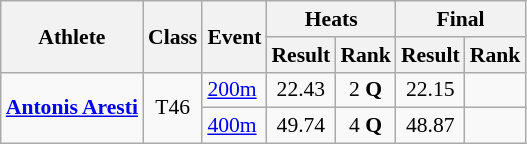<table class=wikitable style="font-size:90%">
<tr>
<th rowspan="2">Athlete</th>
<th rowspan="2">Class</th>
<th rowspan="2">Event</th>
<th colspan="2">Heats</th>
<th colspan="3">Final</th>
</tr>
<tr>
<th>Result</th>
<th>Rank</th>
<th>Result</th>
<th>Rank</th>
</tr>
<tr>
<td rowspan="2"><strong><a href='#'>Antonis Aresti</a></strong></td>
<td rowspan="2" style="text-align:center;">T46</td>
<td><a href='#'>200m</a></td>
<td style="text-align:center;">22.43</td>
<td style="text-align:center;">2 <strong>Q</strong></td>
<td style="text-align:center;">22.15</td>
<td style="text-align:center;"></td>
</tr>
<tr>
<td><a href='#'>400m</a></td>
<td style="text-align:center;">49.74</td>
<td style="text-align:center;">4 <strong>Q</strong></td>
<td style="text-align:center;">48.87</td>
<td style="text-align:center;"></td>
</tr>
</table>
